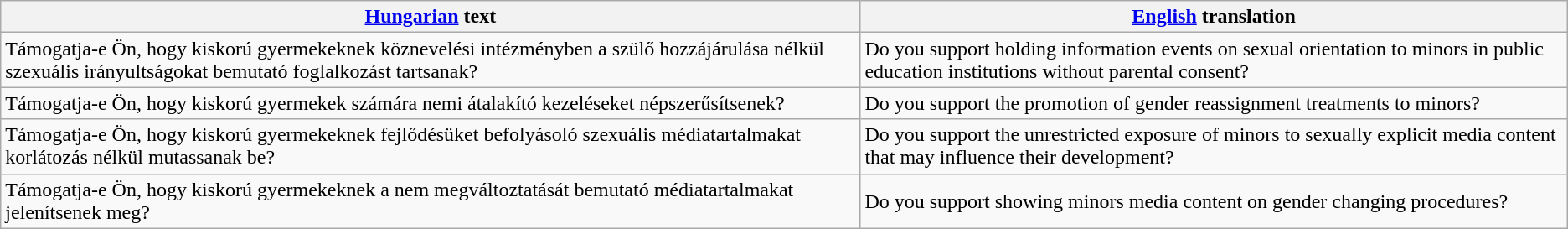<table class="wikitable">
<tr>
<th><a href='#'>Hungarian</a> text</th>
<th><a href='#'>English</a> translation</th>
</tr>
<tr>
<td>Támogatja-e Ön, hogy kiskorú gyermekeknek köznevelési intézményben a szülő hozzájárulása nélkül szexuális irányultságokat bemutató foglalkozást tartsanak?</td>
<td>Do you support holding information events on sexual orientation to minors in public education institutions without parental consent?</td>
</tr>
<tr>
<td>Támogatja-e Ön, hogy kiskorú gyermekek számára nemi átalakító kezeléseket népszerűsítsenek?</td>
<td>Do you support the promotion of gender reassignment treatments to minors?</td>
</tr>
<tr>
<td>Támogatja-e Ön, hogy kiskorú gyermekeknek fejlődésüket befolyásoló szexuális médiatartalmakat korlátozás nélkül mutassanak be?</td>
<td>Do you support the unrestricted exposure of minors to sexually explicit media content that may influence their development?</td>
</tr>
<tr>
<td>Támogatja-e Ön, hogy kiskorú gyermekeknek a nem megváltoztatását bemutató médiatartalmakat jelenítsenek meg?</td>
<td>Do you support showing minors media content on gender changing procedures?</td>
</tr>
</table>
